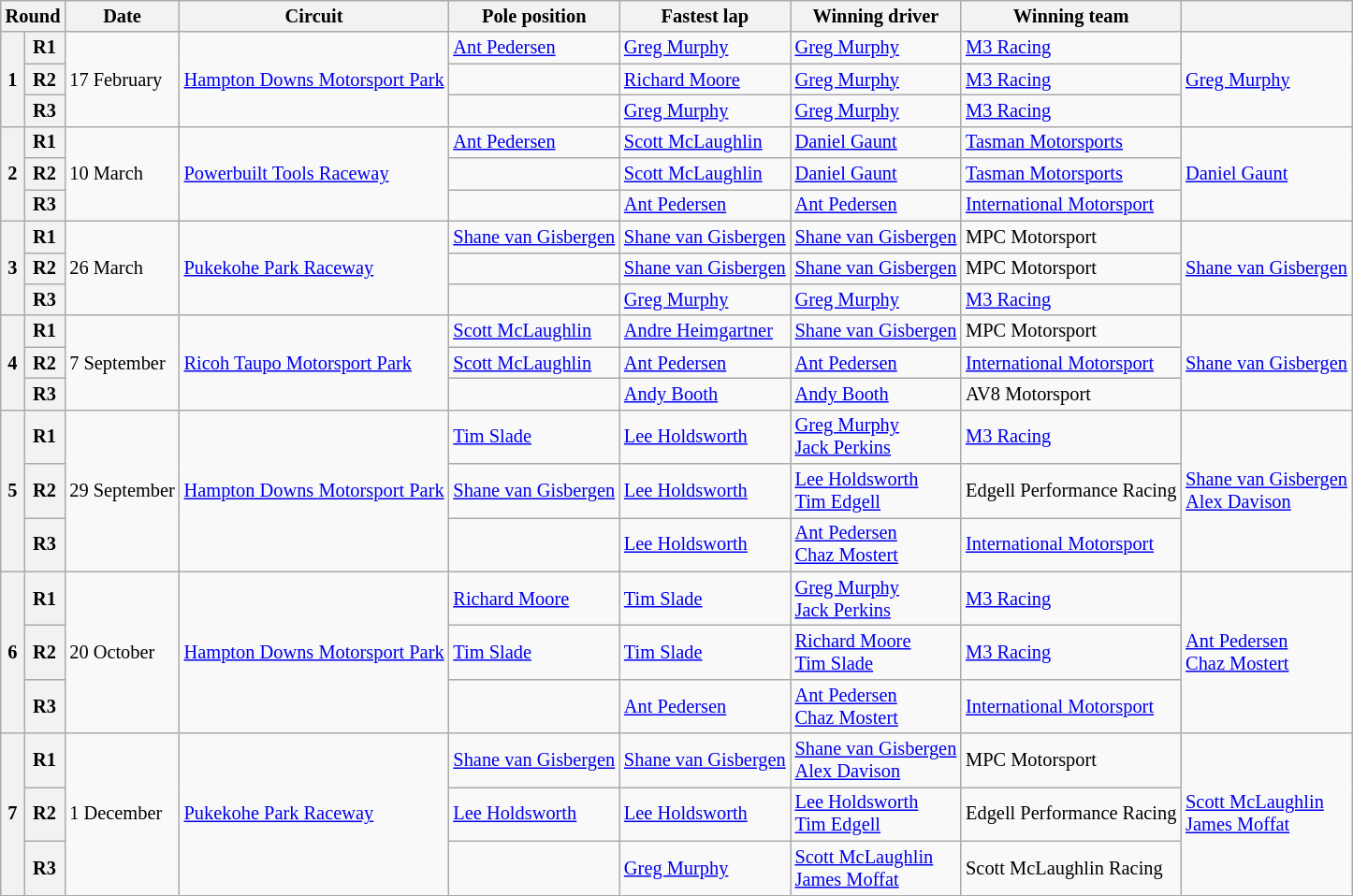<table class="wikitable" style="font-size: 85%">
<tr>
<th colspan=2>Round</th>
<th>Date</th>
<th>Circuit</th>
<th>Pole position</th>
<th>Fastest lap</th>
<th>Winning driver</th>
<th>Winning team</th>
<th></th>
</tr>
<tr>
<th rowspan=3>1</th>
<th>R1</th>
<td rowspan=3>17 February</td>
<td rowspan=3><a href='#'>Hampton Downs Motorsport Park</a></td>
<td> <a href='#'>Ant Pedersen</a></td>
<td> <a href='#'>Greg Murphy</a></td>
<td> <a href='#'>Greg Murphy</a></td>
<td><a href='#'>M3 Racing</a></td>
<td rowspan=3> <a href='#'>Greg Murphy</a></td>
</tr>
<tr>
<th>R2</th>
<td></td>
<td> <a href='#'>Richard Moore</a></td>
<td> <a href='#'>Greg Murphy</a></td>
<td><a href='#'>M3 Racing</a></td>
</tr>
<tr>
<th>R3</th>
<td></td>
<td> <a href='#'>Greg Murphy</a></td>
<td> <a href='#'>Greg Murphy</a></td>
<td><a href='#'>M3 Racing</a></td>
</tr>
<tr>
<th rowspan=3>2</th>
<th>R1</th>
<td rowspan=3>10 March</td>
<td rowspan=3><a href='#'>Powerbuilt Tools Raceway</a></td>
<td> <a href='#'>Ant Pedersen</a></td>
<td> <a href='#'>Scott McLaughlin</a></td>
<td> <a href='#'>Daniel Gaunt</a></td>
<td><a href='#'>Tasman Motorsports</a></td>
<td rowspan=3> <a href='#'>Daniel Gaunt</a></td>
</tr>
<tr>
<th>R2</th>
<td></td>
<td> <a href='#'>Scott McLaughlin</a></td>
<td> <a href='#'>Daniel Gaunt</a></td>
<td><a href='#'>Tasman Motorsports</a></td>
</tr>
<tr>
<th>R3</th>
<td></td>
<td> <a href='#'>Ant Pedersen</a></td>
<td> <a href='#'>Ant Pedersen</a></td>
<td><a href='#'>International Motorsport</a></td>
</tr>
<tr>
<th rowspan=3>3</th>
<th>R1</th>
<td rowspan=3>26 March</td>
<td rowspan=3><a href='#'>Pukekohe Park Raceway</a></td>
<td> <a href='#'>Shane van Gisbergen</a></td>
<td> <a href='#'>Shane van Gisbergen</a></td>
<td> <a href='#'>Shane van Gisbergen</a></td>
<td>MPC Motorsport</td>
<td rowspan=3> <a href='#'>Shane van Gisbergen</a></td>
</tr>
<tr>
<th>R2</th>
<td></td>
<td> <a href='#'>Shane van Gisbergen</a></td>
<td> <a href='#'>Shane van Gisbergen</a></td>
<td>MPC Motorsport</td>
</tr>
<tr>
<th>R3</th>
<td></td>
<td> <a href='#'>Greg Murphy</a></td>
<td> <a href='#'>Greg Murphy</a></td>
<td><a href='#'>M3 Racing</a></td>
</tr>
<tr>
<th rowspan=3>4</th>
<th>R1</th>
<td rowspan=3>7 September</td>
<td rowspan=3><a href='#'>Ricoh Taupo Motorsport Park</a></td>
<td> <a href='#'>Scott McLaughlin</a></td>
<td> <a href='#'>Andre Heimgartner</a></td>
<td> <a href='#'>Shane van Gisbergen</a></td>
<td>MPC Motorsport</td>
<td rowspan=3> <a href='#'>Shane van Gisbergen</a></td>
</tr>
<tr>
<th>R2</th>
<td> <a href='#'>Scott McLaughlin</a></td>
<td> <a href='#'>Ant Pedersen</a></td>
<td> <a href='#'>Ant Pedersen</a></td>
<td><a href='#'>International Motorsport</a></td>
</tr>
<tr>
<th>R3</th>
<td></td>
<td> <a href='#'>Andy Booth</a></td>
<td> <a href='#'>Andy Booth</a></td>
<td>AV8 Motorsport</td>
</tr>
<tr>
<th rowspan=3>5</th>
<th>R1</th>
<td rowspan=3>29 September</td>
<td rowspan=3><a href='#'>Hampton Downs Motorsport Park</a></td>
<td> <a href='#'>Tim Slade</a></td>
<td> <a href='#'>Lee Holdsworth</a></td>
<td> <a href='#'>Greg Murphy</a><br> <a href='#'>Jack Perkins</a></td>
<td><a href='#'>M3 Racing</a></td>
<td rowspan=3> <a href='#'>Shane van Gisbergen</a><br> <a href='#'>Alex Davison</a></td>
</tr>
<tr>
<th>R2</th>
<td> <a href='#'>Shane van Gisbergen</a></td>
<td> <a href='#'>Lee Holdsworth</a></td>
<td> <a href='#'>Lee Holdsworth</a><br> <a href='#'>Tim Edgell</a></td>
<td>Edgell Performance Racing</td>
</tr>
<tr>
<th>R3</th>
<td></td>
<td> <a href='#'>Lee Holdsworth</a></td>
<td> <a href='#'>Ant Pedersen</a><br> <a href='#'>Chaz Mostert</a></td>
<td><a href='#'>International Motorsport</a></td>
</tr>
<tr>
<th rowspan=3>6</th>
<th>R1</th>
<td rowspan=3>20 October</td>
<td rowspan=3><a href='#'>Hampton Downs Motorsport Park</a></td>
<td> <a href='#'>Richard Moore</a></td>
<td> <a href='#'>Tim Slade</a></td>
<td> <a href='#'>Greg Murphy</a><br> <a href='#'>Jack Perkins</a></td>
<td><a href='#'>M3 Racing</a></td>
<td rowspan=3> <a href='#'>Ant Pedersen</a><br> <a href='#'>Chaz Mostert</a></td>
</tr>
<tr>
<th>R2</th>
<td> <a href='#'>Tim Slade</a></td>
<td> <a href='#'>Tim Slade</a></td>
<td> <a href='#'>Richard Moore</a><br> <a href='#'>Tim Slade</a></td>
<td><a href='#'>M3 Racing</a></td>
</tr>
<tr>
<th>R3</th>
<td></td>
<td> <a href='#'>Ant Pedersen</a></td>
<td> <a href='#'>Ant Pedersen</a><br> <a href='#'>Chaz Mostert</a></td>
<td><a href='#'>International Motorsport</a></td>
</tr>
<tr>
<th rowspan=3>7</th>
<th>R1</th>
<td rowspan=3>1 December</td>
<td rowspan=3><a href='#'>Pukekohe Park Raceway</a></td>
<td> <a href='#'>Shane van Gisbergen</a></td>
<td> <a href='#'>Shane van Gisbergen</a></td>
<td> <a href='#'>Shane van Gisbergen</a><br> <a href='#'>Alex Davison</a></td>
<td>MPC Motorsport</td>
<td rowspan=3> <a href='#'>Scott McLaughlin</a><br>  <a href='#'>James Moffat</a></td>
</tr>
<tr>
<th>R2</th>
<td> <a href='#'>Lee Holdsworth</a></td>
<td> <a href='#'>Lee Holdsworth</a></td>
<td> <a href='#'>Lee Holdsworth</a><br> <a href='#'>Tim Edgell</a></td>
<td>Edgell Performance Racing</td>
</tr>
<tr>
<th>R3</th>
<td></td>
<td> <a href='#'>Greg Murphy</a></td>
<td> <a href='#'>Scott McLaughlin</a><br>  <a href='#'>James Moffat</a></td>
<td>Scott McLaughlin Racing</td>
</tr>
</table>
